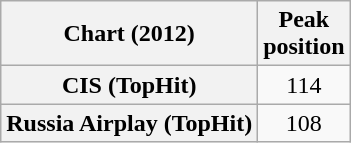<table class="wikitable sortable plainrowheaders" style="text-align:center">
<tr>
<th scope="col">Chart (2012)</th>
<th scope="col">Peak<br>position</th>
</tr>
<tr>
<th scope="row">CIS (TopHit)</th>
<td>114</td>
</tr>
<tr>
<th scope="row">Russia Airplay (TopHit)</th>
<td>108</td>
</tr>
</table>
